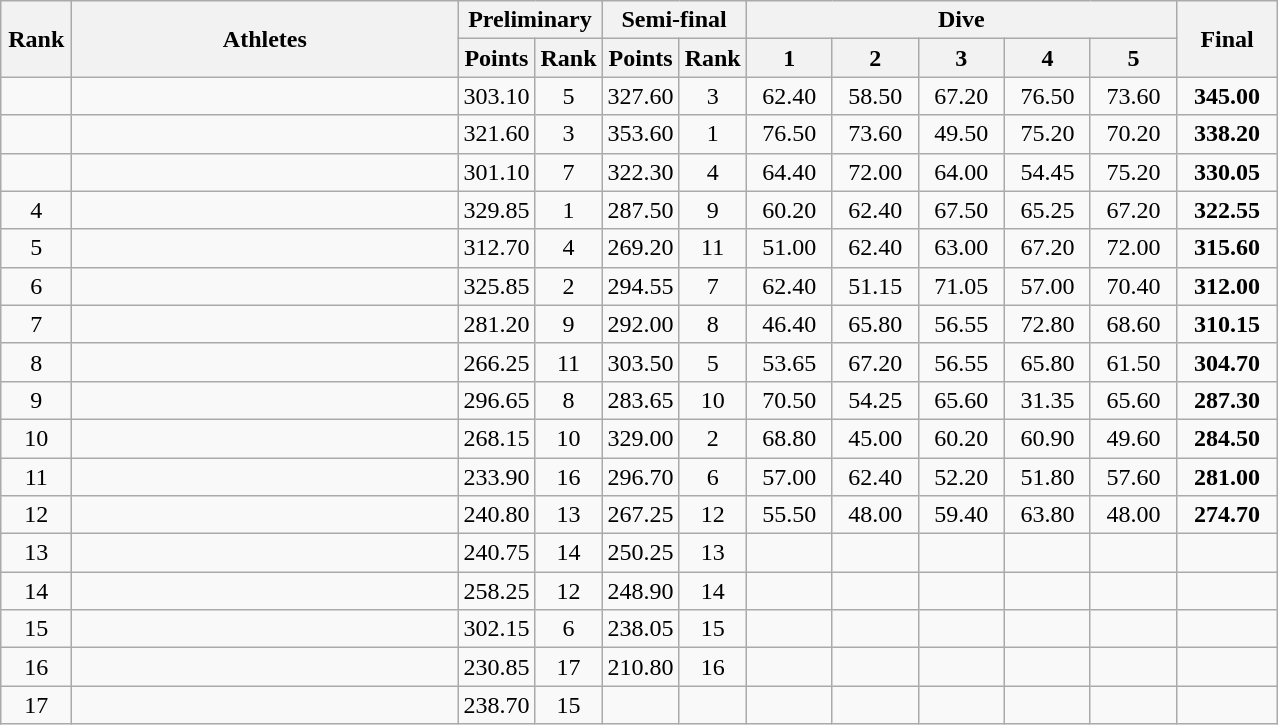<table class="wikitable" style="text-align:center">
<tr>
<th rowspan="2" width=40>Rank</th>
<th rowspan="2" width=250>Athletes</th>
<th colspan="2">Preliminary</th>
<th colspan="2">Semi-final</th>
<th colspan="5">Dive</th>
<th rowspan="2" width=60>Final</th>
</tr>
<tr>
<th>Points</th>
<th>Rank</th>
<th>Points</th>
<th>Rank</th>
<th width=50>1</th>
<th width=50>2</th>
<th width=50>3</th>
<th width=50>4</th>
<th width=50>5</th>
</tr>
<tr>
<td></td>
<td align=left></td>
<td>303.10</td>
<td>5</td>
<td>327.60</td>
<td>3</td>
<td>62.40</td>
<td>58.50</td>
<td>67.20</td>
<td>76.50</td>
<td>73.60</td>
<td><strong>345.00</strong></td>
</tr>
<tr>
<td></td>
<td align=left></td>
<td>321.60</td>
<td>3</td>
<td>353.60</td>
<td>1</td>
<td>76.50</td>
<td>73.60</td>
<td>49.50</td>
<td>75.20</td>
<td>70.20</td>
<td><strong>338.20</strong></td>
</tr>
<tr>
<td></td>
<td align=left></td>
<td>301.10</td>
<td>7</td>
<td>322.30</td>
<td>4</td>
<td>64.40</td>
<td>72.00</td>
<td>64.00</td>
<td>54.45</td>
<td>75.20</td>
<td><strong>330.05</strong></td>
</tr>
<tr>
<td>4</td>
<td align=left></td>
<td>329.85</td>
<td>1</td>
<td>287.50</td>
<td>9</td>
<td>60.20</td>
<td>62.40</td>
<td>67.50</td>
<td>65.25</td>
<td>67.20</td>
<td><strong>322.55</strong></td>
</tr>
<tr>
<td>5</td>
<td align=left></td>
<td>312.70</td>
<td>4</td>
<td>269.20</td>
<td>11</td>
<td>51.00</td>
<td>62.40</td>
<td>63.00</td>
<td>67.20</td>
<td>72.00</td>
<td><strong>315.60</strong></td>
</tr>
<tr>
<td>6</td>
<td align=left></td>
<td>325.85</td>
<td>2</td>
<td>294.55</td>
<td>7</td>
<td>62.40</td>
<td>51.15</td>
<td>71.05</td>
<td>57.00</td>
<td>70.40</td>
<td><strong>312.00</strong></td>
</tr>
<tr>
<td>7</td>
<td align=left></td>
<td>281.20</td>
<td>9</td>
<td>292.00</td>
<td>8</td>
<td>46.40</td>
<td>65.80</td>
<td>56.55</td>
<td>72.80</td>
<td>68.60</td>
<td><strong>310.15</strong></td>
</tr>
<tr>
<td>8</td>
<td align=left></td>
<td>266.25</td>
<td>11</td>
<td>303.50</td>
<td>5</td>
<td>53.65</td>
<td>67.20</td>
<td>56.55</td>
<td>65.80</td>
<td>61.50</td>
<td><strong>304.70</strong></td>
</tr>
<tr>
<td>9</td>
<td align=left></td>
<td>296.65</td>
<td>8</td>
<td>283.65</td>
<td>10</td>
<td>70.50</td>
<td>54.25</td>
<td>65.60</td>
<td>31.35</td>
<td>65.60</td>
<td><strong>287.30</strong></td>
</tr>
<tr>
<td>10</td>
<td align=left></td>
<td>268.15</td>
<td>10</td>
<td>329.00</td>
<td>2</td>
<td>68.80</td>
<td>45.00</td>
<td>60.20</td>
<td>60.90</td>
<td>49.60</td>
<td><strong>284.50</strong></td>
</tr>
<tr>
<td>11</td>
<td align=left></td>
<td>233.90</td>
<td>16</td>
<td>296.70</td>
<td>6</td>
<td>57.00</td>
<td>62.40</td>
<td>52.20</td>
<td>51.80</td>
<td>57.60</td>
<td><strong>281.00</strong></td>
</tr>
<tr>
<td>12</td>
<td align=left></td>
<td>240.80</td>
<td>13</td>
<td>267.25</td>
<td>12</td>
<td>55.50</td>
<td>48.00</td>
<td>59.40</td>
<td>63.80</td>
<td>48.00</td>
<td><strong>274.70</strong></td>
</tr>
<tr>
<td>13</td>
<td align=left></td>
<td>240.75</td>
<td>14</td>
<td>250.25</td>
<td>13</td>
<td></td>
<td></td>
<td></td>
<td></td>
<td></td>
<td></td>
</tr>
<tr>
<td>14</td>
<td align=left></td>
<td>258.25</td>
<td>12</td>
<td>248.90</td>
<td>14</td>
<td></td>
<td></td>
<td></td>
<td></td>
<td></td>
<td></td>
</tr>
<tr>
<td>15</td>
<td align=left></td>
<td>302.15</td>
<td>6</td>
<td>238.05</td>
<td>15</td>
<td></td>
<td></td>
<td></td>
<td></td>
<td></td>
<td></td>
</tr>
<tr>
<td>16</td>
<td align=left></td>
<td>230.85</td>
<td>17</td>
<td>210.80</td>
<td>16</td>
<td></td>
<td></td>
<td></td>
<td></td>
<td></td>
<td></td>
</tr>
<tr>
<td>17</td>
<td align=left></td>
<td>238.70</td>
<td>15</td>
<td></td>
<td></td>
<td></td>
<td></td>
<td></td>
<td></td>
<td></td>
<td></td>
</tr>
</table>
